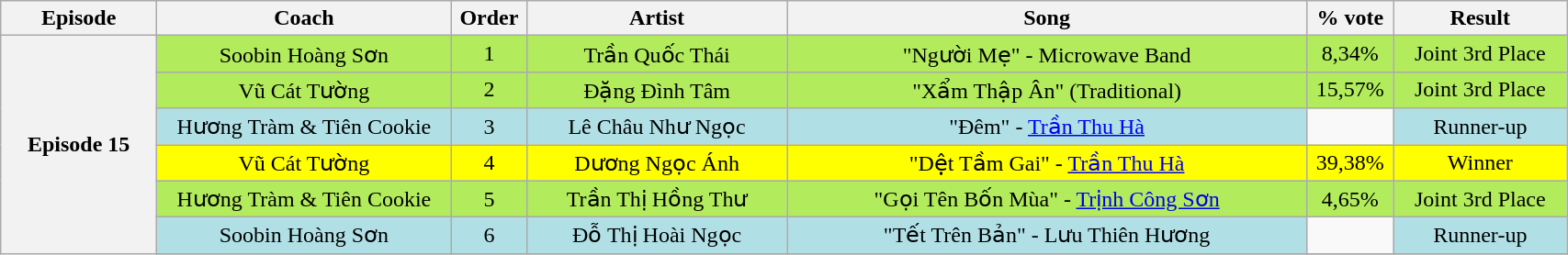<table class="wikitable" style="text-align:center; width:90%;">
<tr>
<th style="width:09%;">Episode</th>
<th style="width:17%;">Coach</th>
<th style="width:04%;">Order</th>
<th style="width:15%;">Artist</th>
<th style="width:30%;">Song</th>
<th style="width:05%;">% vote</th>
<th style="width:10%;">Result</th>
</tr>
<tr>
<th rowspan="12" scope="row">Episode 15<br><small></small></th>
<td style="background:#B2EC5D;">Soobin Hoàng Sơn</td>
<td style="background:#B2EC5D;">1</td>
<td style="background:#B2EC5D;">Trần Quốc Thái</td>
<td style="background:#B2EC5D;">"Người Mẹ" - Microwave Band</td>
<td style="background:#B2EC5D;">8,34%</td>
<td style="background:#B2EC5D;">Joint 3rd Place</td>
</tr>
<tr>
<td style="background:#B2EC5D;">Vũ Cát Tường</td>
<td style="background:#B2EC5D;">2</td>
<td style="background:#B2EC5D;">Đặng Đình Tâm</td>
<td style="background:#B2EC5D;">"Xẩm Thập Ân" (Traditional)</td>
<td style="background:#B2EC5D;">15,57%</td>
<td style="background:#B2EC5D;">Joint 3rd Place</td>
</tr>
<tr>
<td style="background:#B0E0E6;">Hương Tràm & Tiên Cookie</td>
<td style="background:#B0E0E6;">3</td>
<td style="background:#B0E0E6;">Lê Châu Như Ngọc</td>
<td style="background:#B0E0E6;">"Đêm" - <a href='#'>Trần Thu Hà</a></td>
<td></td>
<td style="background:#B0E0E6;">Runner-up</td>
</tr>
<tr>
<td style="background:yellow;">Vũ Cát Tường</td>
<td style="background:yellow;">4</td>
<td style="background:yellow;">Dương Ngọc Ánh</td>
<td style="background:yellow;">"Dệt Tầm Gai" - <a href='#'>Trần Thu Hà</a></td>
<td style="background:yellow;">39,38%</td>
<td style="background:yellow;">Winner</td>
</tr>
<tr>
<td style="background:#B2EC5D;">Hương Tràm & Tiên Cookie</td>
<td style="background:#B2EC5D;">5</td>
<td style="background:#B2EC5D;">Trần Thị Hồng Thư</td>
<td style="background:#B2EC5D;">"Gọi Tên Bốn Mùa" - <a href='#'>Trịnh Công Sơn</a></td>
<td style="background:#B2EC5D;">4,65%</td>
<td style="background:#B2EC5D;">Joint 3rd Place</td>
</tr>
<tr>
<td style="background:#B0E0E6;">Soobin Hoàng Sơn</td>
<td style="background:#B0E0E6;">6</td>
<td style="background:#B0E0E6;">Đỗ Thị Hoài Ngọc</td>
<td style="background:#B0E0E6;">"Tết Trên Bản" - Lưu Thiên Hương</td>
<td></td>
<td style="background:#B0E0E6;">Runner-up</td>
</tr>
<tr>
</tr>
</table>
